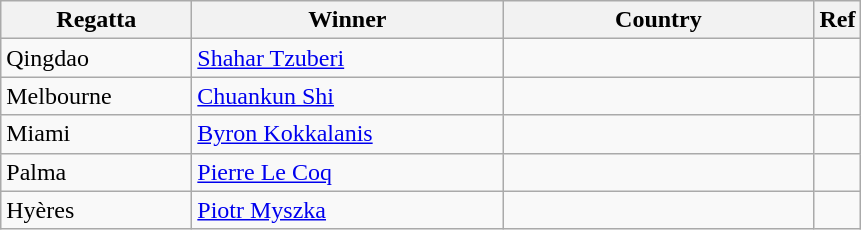<table class="wikitable">
<tr>
<th width=120>Regatta</th>
<th style="width:200px;">Winner</th>
<th style="width:200px;">Country</th>
<th>Ref</th>
</tr>
<tr>
<td>Qingdao</td>
<td><a href='#'>Shahar Tzuberi</a></td>
<td></td>
<td></td>
</tr>
<tr>
<td>Melbourne</td>
<td><a href='#'>Chuankun Shi</a></td>
<td></td>
<td></td>
</tr>
<tr>
<td>Miami</td>
<td><a href='#'>Byron Kokkalanis</a></td>
<td></td>
<td></td>
</tr>
<tr>
<td>Palma</td>
<td><a href='#'>Pierre Le Coq</a></td>
<td></td>
<td></td>
</tr>
<tr>
<td>Hyères</td>
<td><a href='#'>Piotr Myszka</a></td>
<td></td>
<td></td>
</tr>
</table>
